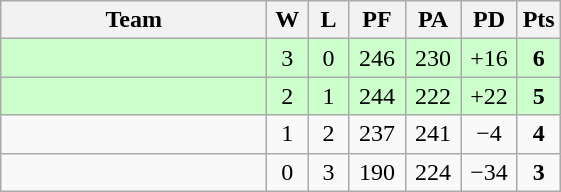<table class="wikitable" style="text-align:center;">
<tr>
<th width=170>Team</th>
<th width=20>W</th>
<th width=20>L</th>
<th width=30>PF</th>
<th width=30>PA</th>
<th width=30>PD</th>
<th width=20>Pts</th>
</tr>
<tr bgcolor="#ccffcc">
<td align=left></td>
<td>3</td>
<td>0</td>
<td>246</td>
<td>230</td>
<td>+16</td>
<td><strong>6</strong></td>
</tr>
<tr bgcolor="#ccffcc">
<td align=left></td>
<td>2</td>
<td>1</td>
<td>244</td>
<td>222</td>
<td>+22</td>
<td><strong>5</strong></td>
</tr>
<tr>
<td align=left></td>
<td>1</td>
<td>2</td>
<td>237</td>
<td>241</td>
<td>−4</td>
<td><strong>4</strong></td>
</tr>
<tr>
<td align=left></td>
<td>0</td>
<td>3</td>
<td>190</td>
<td>224</td>
<td>−34</td>
<td><strong>3</strong></td>
</tr>
</table>
